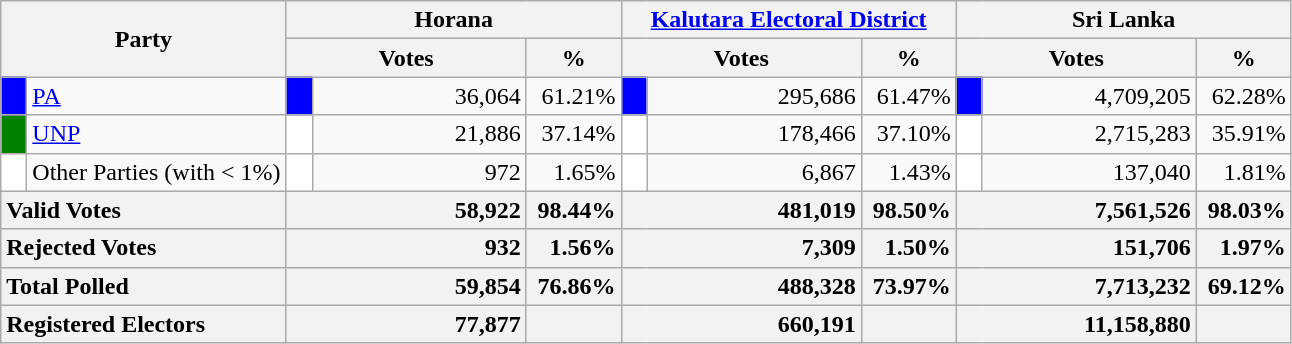<table class="wikitable">
<tr>
<th colspan="2" width="144px"rowspan="2">Party</th>
<th colspan="3" width="216px">Horana</th>
<th colspan="3" width="216px"><a href='#'>Kalutara Electoral District</a></th>
<th colspan="3" width="216px">Sri Lanka</th>
</tr>
<tr>
<th colspan="2" width="144px">Votes</th>
<th>%</th>
<th colspan="2" width="144px">Votes</th>
<th>%</th>
<th colspan="2" width="144px">Votes</th>
<th>%</th>
</tr>
<tr>
<td style="background-color:blue;" width="10px"></td>
<td style="text-align:left;"><a href='#'>PA</a></td>
<td style="background-color:blue;" width="10px"></td>
<td style="text-align:right;">36,064</td>
<td style="text-align:right;">61.21%</td>
<td style="background-color:blue;" width="10px"></td>
<td style="text-align:right;">295,686</td>
<td style="text-align:right;">61.47%</td>
<td style="background-color:blue;" width="10px"></td>
<td style="text-align:right;">4,709,205</td>
<td style="text-align:right;">62.28%</td>
</tr>
<tr>
<td style="background-color:green;" width="10px"></td>
<td style="text-align:left;"><a href='#'>UNP</a></td>
<td style="background-color:white;" width="10px"></td>
<td style="text-align:right;">21,886</td>
<td style="text-align:right;">37.14%</td>
<td style="background-color:white;" width="10px"></td>
<td style="text-align:right;">178,466</td>
<td style="text-align:right;">37.10%</td>
<td style="background-color:white;" width="10px"></td>
<td style="text-align:right;">2,715,283</td>
<td style="text-align:right;">35.91%</td>
</tr>
<tr>
<td style="background-color:white;" width="10px"></td>
<td style="text-align:left;">Other Parties (with < 1%)</td>
<td style="background-color:white;" width="10px"></td>
<td style="text-align:right;">972</td>
<td style="text-align:right;">1.65%</td>
<td style="background-color:white;" width="10px"></td>
<td style="text-align:right;">6,867</td>
<td style="text-align:right;">1.43%</td>
<td style="background-color:white;" width="10px"></td>
<td style="text-align:right;">137,040</td>
<td style="text-align:right;">1.81%</td>
</tr>
<tr>
<th colspan="2" width="144px"style="text-align:left;">Valid Votes</th>
<th style="text-align:right;"colspan="2" width="144px">58,922</th>
<th style="text-align:right;">98.44%</th>
<th style="text-align:right;"colspan="2" width="144px">481,019</th>
<th style="text-align:right;">98.50%</th>
<th style="text-align:right;"colspan="2" width="144px">7,561,526</th>
<th style="text-align:right;">98.03%</th>
</tr>
<tr>
<th colspan="2" width="144px"style="text-align:left;">Rejected Votes</th>
<th style="text-align:right;"colspan="2" width="144px">932</th>
<th style="text-align:right;">1.56%</th>
<th style="text-align:right;"colspan="2" width="144px">7,309</th>
<th style="text-align:right;">1.50%</th>
<th style="text-align:right;"colspan="2" width="144px">151,706</th>
<th style="text-align:right;">1.97%</th>
</tr>
<tr>
<th colspan="2" width="144px"style="text-align:left;">Total Polled</th>
<th style="text-align:right;"colspan="2" width="144px">59,854</th>
<th style="text-align:right;">76.86%</th>
<th style="text-align:right;"colspan="2" width="144px">488,328</th>
<th style="text-align:right;">73.97%</th>
<th style="text-align:right;"colspan="2" width="144px">7,713,232</th>
<th style="text-align:right;">69.12%</th>
</tr>
<tr>
<th colspan="2" width="144px"style="text-align:left;">Registered Electors</th>
<th style="text-align:right;"colspan="2" width="144px">77,877</th>
<th></th>
<th style="text-align:right;"colspan="2" width="144px">660,191</th>
<th></th>
<th style="text-align:right;"colspan="2" width="144px">11,158,880</th>
<th></th>
</tr>
</table>
